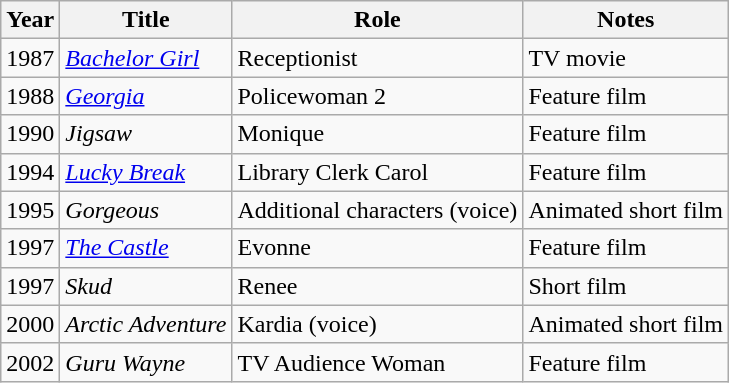<table class=wikitable>
<tr>
<th>Year</th>
<th>Title</th>
<th>Role</th>
<th>Notes</th>
</tr>
<tr>
<td>1987</td>
<td><em><a href='#'>Bachelor Girl</a></em></td>
<td>Receptionist</td>
<td>TV movie</td>
</tr>
<tr>
<td>1988</td>
<td><em><a href='#'>Georgia</a></em></td>
<td>Policewoman 2</td>
<td>Feature film</td>
</tr>
<tr>
<td>1990</td>
<td><em>Jigsaw</em></td>
<td>Monique</td>
<td>Feature film</td>
</tr>
<tr>
<td>1994</td>
<td><em><a href='#'>Lucky Break</a></em></td>
<td>Library Clerk Carol</td>
<td>Feature film</td>
</tr>
<tr>
<td>1995</td>
<td><em>Gorgeous</em></td>
<td>Additional characters (voice)</td>
<td>Animated short film</td>
</tr>
<tr>
<td>1997</td>
<td><em><a href='#'>The Castle</a></em></td>
<td>Evonne</td>
<td>Feature film</td>
</tr>
<tr>
<td>1997</td>
<td><em>Skud</em></td>
<td>Renee</td>
<td>Short film</td>
</tr>
<tr>
<td>2000</td>
<td><em>Arctic Adventure</em></td>
<td>Kardia (voice)</td>
<td>Animated short film</td>
</tr>
<tr>
<td>2002</td>
<td><em>Guru Wayne</em></td>
<td>TV Audience Woman</td>
<td>Feature film</td>
</tr>
</table>
